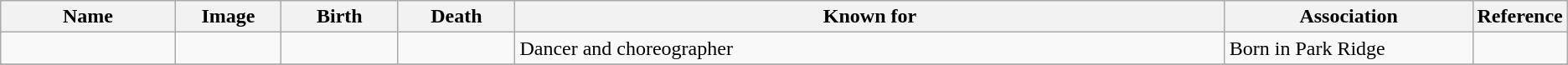<table class="wikitable sortable">
<tr>
<th scope="col" width="140">Name</th>
<th scope="col" width="80" class="unsortable">Image</th>
<th scope="col" width="90">Birth</th>
<th scope="col" width="90">Death</th>
<th scope="col" width="600" class="unsortable">Known for</th>
<th scope="col" width="200" class="unsortable">Association</th>
<th scope="col" width="30" class="unsortable">Reference</th>
</tr>
<tr>
<td></td>
<td></td>
<td align=right></td>
<td></td>
<td>Dancer and choreographer</td>
<td>Born in Park Ridge</td>
<td align="center"></td>
</tr>
<tr>
</tr>
</table>
